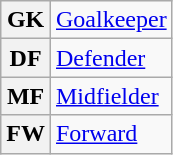<table class="wikitable">
<tr>
<th>GK</th>
<td colspan="3"><a href='#'>Goalkeeper</a></td>
</tr>
<tr>
<th>DF</th>
<td colspan="3"><a href='#'>Defender</a></td>
</tr>
<tr>
<th>MF</th>
<td colspan="3"><a href='#'>Midfielder</a></td>
</tr>
<tr>
<th>FW</th>
<td colspan="3"><a href='#'>Forward</a></td>
</tr>
</table>
